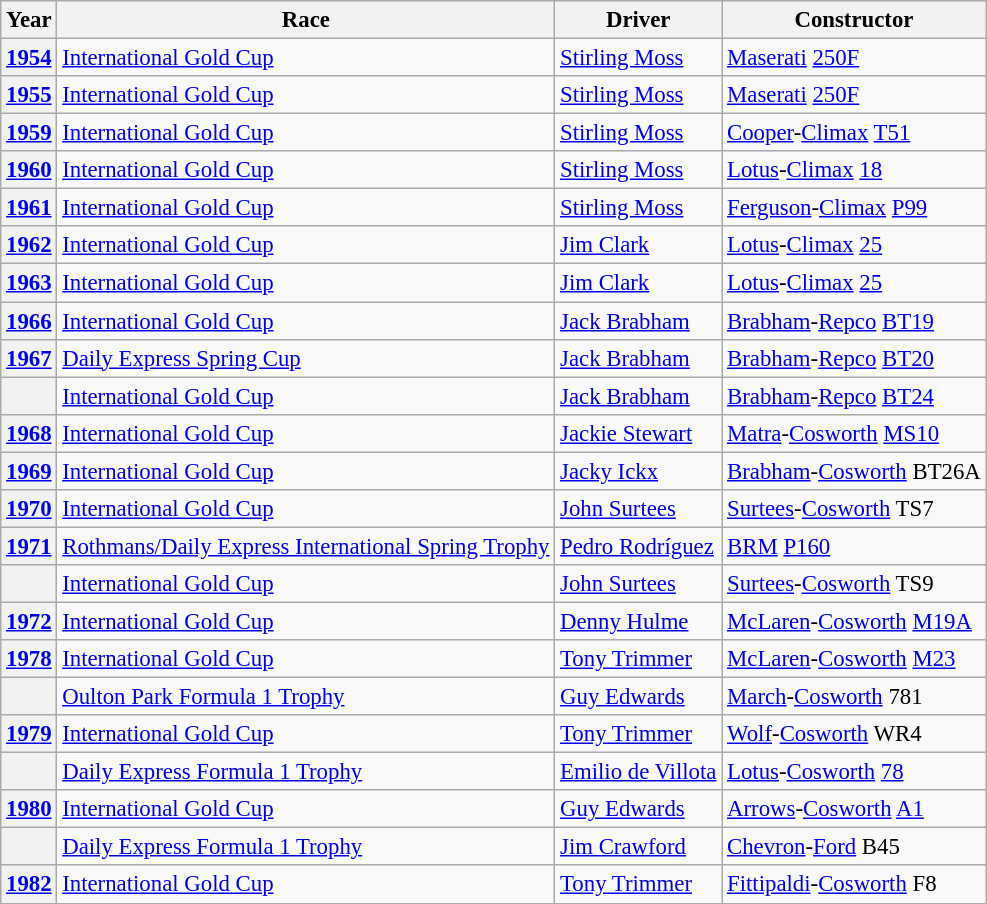<table class="wikitable" style="font-size: 95%;">
<tr>
<th>Year</th>
<th>Race</th>
<th>Driver</th>
<th>Constructor</th>
</tr>
<tr>
<th><a href='#'>1954</a></th>
<td><a href='#'>International Gold Cup</a></td>
<td><a href='#'>Stirling Moss</a></td>
<td><a href='#'>Maserati</a> <a href='#'>250F</a></td>
</tr>
<tr>
<th><a href='#'>1955</a></th>
<td><a href='#'>International Gold Cup</a></td>
<td><a href='#'>Stirling Moss</a></td>
<td><a href='#'>Maserati</a> <a href='#'>250F</a></td>
</tr>
<tr>
<th><a href='#'>1959</a></th>
<td><a href='#'>International Gold Cup</a></td>
<td><a href='#'>Stirling Moss</a></td>
<td><a href='#'>Cooper</a>-<a href='#'>Climax</a> <a href='#'>T51</a></td>
</tr>
<tr>
<th><a href='#'>1960</a></th>
<td><a href='#'>International Gold Cup</a></td>
<td><a href='#'>Stirling Moss</a></td>
<td><a href='#'>Lotus</a>-<a href='#'>Climax</a> <a href='#'>18</a></td>
</tr>
<tr>
<th><a href='#'>1961</a></th>
<td><a href='#'>International Gold Cup</a></td>
<td><a href='#'>Stirling Moss</a></td>
<td><a href='#'>Ferguson</a>-<a href='#'>Climax</a> <a href='#'>P99</a></td>
</tr>
<tr>
<th><a href='#'>1962</a></th>
<td><a href='#'>International Gold Cup</a></td>
<td><a href='#'>Jim Clark</a></td>
<td><a href='#'>Lotus</a>-<a href='#'>Climax</a> <a href='#'>25</a></td>
</tr>
<tr>
<th><a href='#'>1963</a></th>
<td><a href='#'>International Gold Cup</a></td>
<td><a href='#'>Jim Clark</a></td>
<td><a href='#'>Lotus</a>-<a href='#'>Climax</a> <a href='#'>25</a></td>
</tr>
<tr>
<th><a href='#'>1966</a></th>
<td><a href='#'>International Gold Cup</a></td>
<td><a href='#'>Jack Brabham</a></td>
<td><a href='#'>Brabham</a>-<a href='#'>Repco</a> <a href='#'>BT19</a></td>
</tr>
<tr>
<th><a href='#'>1967</a></th>
<td><a href='#'>Daily Express Spring Cup</a></td>
<td><a href='#'>Jack Brabham</a></td>
<td><a href='#'>Brabham</a>-<a href='#'>Repco</a> <a href='#'>BT20</a></td>
</tr>
<tr>
<th></th>
<td><a href='#'>International Gold Cup</a></td>
<td><a href='#'>Jack Brabham</a></td>
<td><a href='#'>Brabham</a>-<a href='#'>Repco</a> <a href='#'>BT24</a></td>
</tr>
<tr>
<th><a href='#'>1968</a></th>
<td><a href='#'>International Gold Cup</a></td>
<td><a href='#'>Jackie Stewart</a></td>
<td><a href='#'>Matra</a>-<a href='#'>Cosworth</a> <a href='#'>MS10</a></td>
</tr>
<tr>
<th><a href='#'>1969</a></th>
<td><a href='#'>International Gold Cup</a></td>
<td><a href='#'>Jacky Ickx</a></td>
<td><a href='#'>Brabham</a>-<a href='#'>Cosworth</a> BT26A</td>
</tr>
<tr>
<th><a href='#'>1970</a></th>
<td><a href='#'>International Gold Cup</a></td>
<td><a href='#'>John Surtees</a></td>
<td><a href='#'>Surtees</a>-<a href='#'>Cosworth</a> TS7</td>
</tr>
<tr>
<th><a href='#'>1971</a></th>
<td><a href='#'>Rothmans/Daily Express International Spring Trophy</a></td>
<td><a href='#'>Pedro Rodríguez</a></td>
<td><a href='#'>BRM</a> <a href='#'>P160</a></td>
</tr>
<tr>
<th></th>
<td><a href='#'>International Gold Cup</a></td>
<td><a href='#'>John Surtees</a></td>
<td><a href='#'>Surtees</a>-<a href='#'>Cosworth</a> TS9</td>
</tr>
<tr>
<th><a href='#'>1972</a></th>
<td><a href='#'>International Gold Cup</a></td>
<td><a href='#'>Denny Hulme</a></td>
<td><a href='#'>McLaren</a>-<a href='#'>Cosworth</a> <a href='#'>M19A</a></td>
</tr>
<tr>
<th><a href='#'>1978</a></th>
<td><a href='#'>International Gold Cup</a></td>
<td><a href='#'>Tony Trimmer</a></td>
<td><a href='#'>McLaren</a>-<a href='#'>Cosworth</a> <a href='#'>M23</a></td>
</tr>
<tr>
<th></th>
<td><a href='#'>Oulton Park Formula 1 Trophy</a></td>
<td><a href='#'>Guy Edwards</a></td>
<td><a href='#'>March</a>-<a href='#'>Cosworth</a> 781</td>
</tr>
<tr>
<th><a href='#'>1979</a></th>
<td><a href='#'>International Gold Cup</a></td>
<td><a href='#'>Tony Trimmer</a></td>
<td><a href='#'>Wolf</a>-<a href='#'>Cosworth</a> WR4</td>
</tr>
<tr>
<th></th>
<td><a href='#'>Daily Express Formula 1 Trophy</a></td>
<td><a href='#'>Emilio de Villota</a></td>
<td><a href='#'>Lotus</a>-<a href='#'>Cosworth</a> <a href='#'>78</a></td>
</tr>
<tr>
<th><a href='#'>1980</a></th>
<td><a href='#'>International Gold Cup</a></td>
<td><a href='#'>Guy Edwards</a></td>
<td><a href='#'>Arrows</a>-<a href='#'>Cosworth</a> <a href='#'>A1</a></td>
</tr>
<tr>
<th></th>
<td><a href='#'>Daily Express Formula 1 Trophy</a></td>
<td><a href='#'>Jim Crawford</a></td>
<td><a href='#'>Chevron</a>-<a href='#'>Ford</a> B45</td>
</tr>
<tr>
<th><a href='#'>1982</a></th>
<td><a href='#'>International Gold Cup</a></td>
<td><a href='#'>Tony Trimmer</a></td>
<td><a href='#'>Fittipaldi</a>-<a href='#'>Cosworth</a> F8</td>
</tr>
</table>
